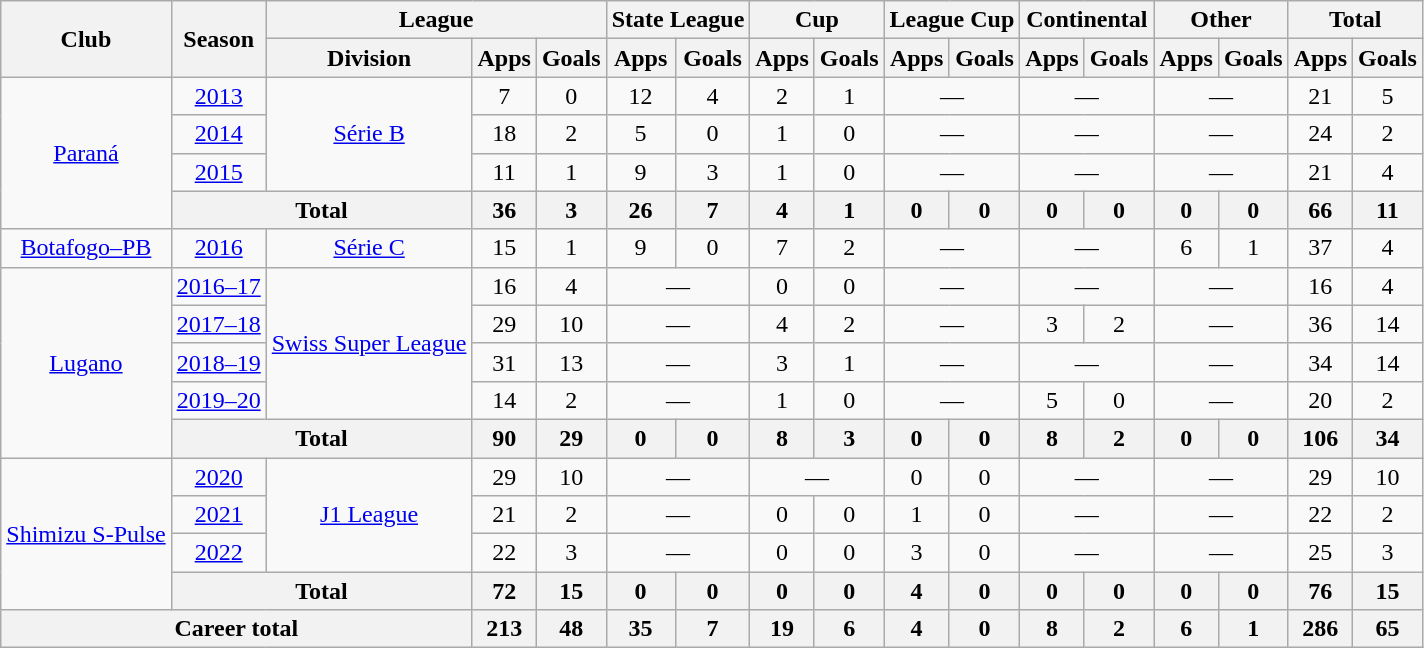<table class="wikitable" style="text-align: center;">
<tr>
<th rowspan="2">Club</th>
<th rowspan="2">Season</th>
<th colspan="3">League</th>
<th colspan="2">State League</th>
<th colspan="2">Cup</th>
<th colspan="2">League Cup</th>
<th colspan="2">Continental</th>
<th colspan="2">Other</th>
<th colspan="2">Total</th>
</tr>
<tr>
<th>Division</th>
<th>Apps</th>
<th>Goals</th>
<th>Apps</th>
<th>Goals</th>
<th>Apps</th>
<th>Goals</th>
<th>Apps</th>
<th>Goals</th>
<th>Apps</th>
<th>Goals</th>
<th>Apps</th>
<th>Goals</th>
<th>Apps</th>
<th>Goals</th>
</tr>
<tr>
<td rowspan="4" valign="center"><a href='#'>Paraná</a></td>
<td><a href='#'>2013</a></td>
<td rowspan="3"><a href='#'>Série B</a></td>
<td>7</td>
<td>0</td>
<td>12</td>
<td>4</td>
<td>2</td>
<td>1</td>
<td colspan="2">—</td>
<td colspan="2">—</td>
<td colspan="2">—</td>
<td>21</td>
<td>5</td>
</tr>
<tr>
<td><a href='#'>2014</a></td>
<td>18</td>
<td>2</td>
<td>5</td>
<td>0</td>
<td>1</td>
<td>0</td>
<td colspan="2">—</td>
<td colspan="2">—</td>
<td colspan="2">—</td>
<td>24</td>
<td>2</td>
</tr>
<tr>
<td><a href='#'>2015</a></td>
<td>11</td>
<td>1</td>
<td>9</td>
<td>3</td>
<td>1</td>
<td>0</td>
<td colspan="2">—</td>
<td colspan="2">—</td>
<td colspan="2">—</td>
<td>21</td>
<td>4</td>
</tr>
<tr>
<th colspan="2">Total</th>
<th>36</th>
<th>3</th>
<th>26</th>
<th>7</th>
<th>4</th>
<th>1</th>
<th>0</th>
<th>0</th>
<th>0</th>
<th>0</th>
<th>0</th>
<th>0</th>
<th>66</th>
<th>11</th>
</tr>
<tr>
<td valign="center"><a href='#'>Botafogo–PB</a></td>
<td><a href='#'>2016</a></td>
<td><a href='#'>Série C</a></td>
<td>15</td>
<td>1</td>
<td>9</td>
<td>0</td>
<td>7</td>
<td>2</td>
<td colspan="2">—</td>
<td colspan="2">—</td>
<td>6</td>
<td>1</td>
<td>37</td>
<td>4</td>
</tr>
<tr>
<td rowspan="5" valign="center"><a href='#'>Lugano</a></td>
<td><a href='#'>2016–17</a></td>
<td rowspan="4"><a href='#'>Swiss Super League</a></td>
<td>16</td>
<td>4</td>
<td colspan="2">—</td>
<td>0</td>
<td>0</td>
<td colspan="2">—</td>
<td colspan="2">—</td>
<td colspan="2">—</td>
<td>16</td>
<td>4</td>
</tr>
<tr>
<td><a href='#'>2017–18</a></td>
<td>29</td>
<td>10</td>
<td colspan="2">—</td>
<td>4</td>
<td>2</td>
<td colspan="2">—</td>
<td>3</td>
<td>2</td>
<td colspan="2">—</td>
<td>36</td>
<td>14</td>
</tr>
<tr>
<td><a href='#'>2018–19</a></td>
<td>31</td>
<td>13</td>
<td colspan="2">—</td>
<td>3</td>
<td>1</td>
<td colspan="2">—</td>
<td colspan="2">—</td>
<td colspan="2">—</td>
<td>34</td>
<td>14</td>
</tr>
<tr>
<td><a href='#'>2019–20</a></td>
<td>14</td>
<td>2</td>
<td colspan="2">—</td>
<td>1</td>
<td>0</td>
<td colspan="2">—</td>
<td>5</td>
<td>0</td>
<td colspan="2">—</td>
<td>20</td>
<td>2</td>
</tr>
<tr>
<th colspan="2">Total</th>
<th>90</th>
<th>29</th>
<th>0</th>
<th>0</th>
<th>8</th>
<th>3</th>
<th>0</th>
<th>0</th>
<th>8</th>
<th>2</th>
<th>0</th>
<th>0</th>
<th>106</th>
<th>34</th>
</tr>
<tr>
<td rowspan="4" valign="center"><a href='#'>Shimizu S-Pulse</a></td>
<td><a href='#'>2020</a></td>
<td rowspan="3"><a href='#'>J1 League</a></td>
<td>29</td>
<td>10</td>
<td colspan="2">—</td>
<td colspan="2">—</td>
<td>0</td>
<td>0</td>
<td colspan="2">—</td>
<td colspan="2">—</td>
<td>29</td>
<td>10</td>
</tr>
<tr>
<td><a href='#'>2021</a></td>
<td>21</td>
<td>2</td>
<td colspan="2">—</td>
<td>0</td>
<td>0</td>
<td>1</td>
<td>0</td>
<td colspan="2">—</td>
<td colspan="2">—</td>
<td>22</td>
<td>2</td>
</tr>
<tr>
<td><a href='#'>2022</a></td>
<td>22</td>
<td>3</td>
<td colspan="2">—</td>
<td>0</td>
<td>0</td>
<td>3</td>
<td>0</td>
<td colspan="2">—</td>
<td colspan="2">—</td>
<td>25</td>
<td>3</td>
</tr>
<tr>
<th colspan="2">Total</th>
<th>72</th>
<th>15</th>
<th>0</th>
<th>0</th>
<th>0</th>
<th>0</th>
<th>4</th>
<th>0</th>
<th>0</th>
<th>0</th>
<th>0</th>
<th>0</th>
<th>76</th>
<th>15</th>
</tr>
<tr>
<th colspan="3"><strong>Career total</strong></th>
<th>213</th>
<th>48</th>
<th>35</th>
<th>7</th>
<th>19</th>
<th>6</th>
<th>4</th>
<th>0</th>
<th>8</th>
<th>2</th>
<th>6</th>
<th>1</th>
<th>286</th>
<th>65</th>
</tr>
</table>
